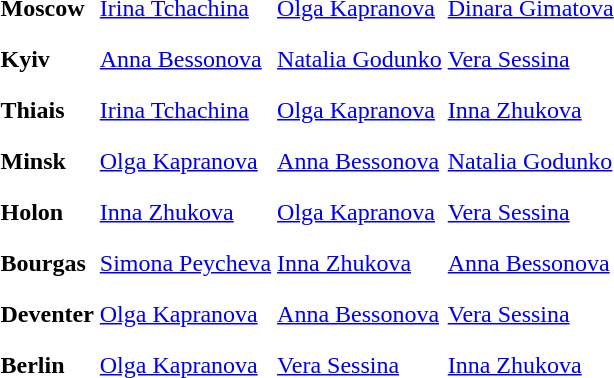<table>
<tr>
<th scope=row style="text-align:left">Moscow</th>
<td style="height:30px;"> <a href='#'>Irina Tchachina</a></td>
<td style="height:30px;"> <a href='#'>Olga Kapranova</a></td>
<td style="height:30px;"> <a href='#'>Dinara Gimatova</a></td>
</tr>
<tr>
<th scope=row style="text-align:left">Kyiv</th>
<td style="height:30px;"> <a href='#'>Anna Bessonova</a></td>
<td style="height:30px;"> <a href='#'>Natalia Godunko</a></td>
<td style="height:30px;"> <a href='#'>Vera Sessina</a></td>
</tr>
<tr>
<th scope=row style="text-align:left">Thiais</th>
<td style="height:30px;"> <a href='#'>Irina Tchachina</a></td>
<td style="height:30px;"> <a href='#'>Olga Kapranova</a></td>
<td style="height:30px;"> <a href='#'>Inna Zhukova</a></td>
</tr>
<tr>
<th scope=row style="text-align:left">Minsk</th>
<td style="height:30px;"> <a href='#'>Olga Kapranova</a></td>
<td style="height:30px;"> <a href='#'>Anna Bessonova</a></td>
<td style="height:30px;"> <a href='#'>Natalia Godunko</a></td>
</tr>
<tr>
<th scope=row style="text-align:left">Holon</th>
<td style="height:30px;"> <a href='#'>Inna Zhukova</a></td>
<td style="height:30px;"> <a href='#'>Olga Kapranova</a></td>
<td style="height:30px;"> <a href='#'>Vera Sessina</a></td>
</tr>
<tr>
<th scope=row style="text-align:left">Bourgas</th>
<td style="height:30px;"> <a href='#'>Simona Peycheva</a></td>
<td style="height:30px;"> <a href='#'>Inna Zhukova</a></td>
<td style="height:30px;"> <a href='#'>Anna Bessonova</a></td>
</tr>
<tr>
<th scope=row style="text-align:left">Deventer</th>
<td style="height:30px;"> <a href='#'>Olga Kapranova</a></td>
<td style="height:30px;"> <a href='#'>Anna Bessonova</a></td>
<td style="height:30px;"> <a href='#'>Vera Sessina</a></td>
</tr>
<tr>
<th scope=row style="text-align:left">Berlin</th>
<td style="height:30px;"> <a href='#'>Olga Kapranova</a></td>
<td style="height:30px;"> <a href='#'>Vera Sessina</a></td>
<td style="height:30px;"> <a href='#'>Inna Zhukova</a></td>
</tr>
<tr>
</tr>
</table>
